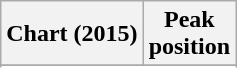<table class="wikitable sortable" border="1">
<tr>
<th scope="col">Chart (2015)</th>
<th scope="col">Peak<br>position</th>
</tr>
<tr>
</tr>
<tr>
</tr>
<tr>
</tr>
</table>
